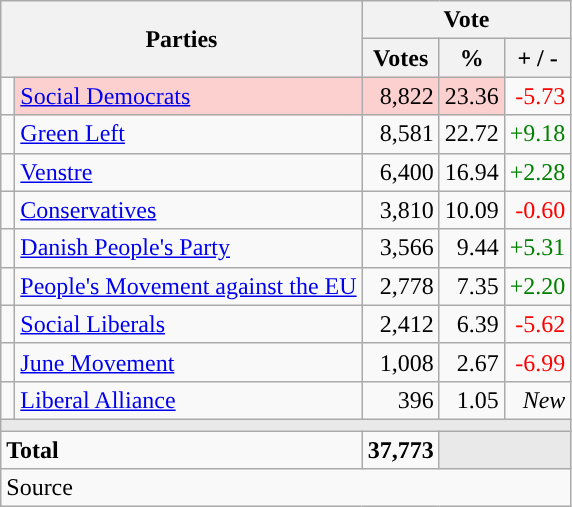<table class="wikitable" style="text-align:right;">
<tr>
<th style="text-align:centre;" rowspan="2" colspan="2" width="225">Parties</th>
<th colspan="3">Vote</th>
</tr>
<tr>
<th width="15">Votes</th>
<th width="15">%</th>
<th width="15">+ / -</th>
</tr>
<tr>
<td width="2" style="color:inherit;background:"></td>
<td bgcolor=#fbd0ce   align="left"><a href='#'>Social Democrats</a></td>
<td bgcolor=#fbd0ce>8,822</td>
<td bgcolor=#fbd0ce>23.36</td>
<td style=color:red;>-5.73</td>
</tr>
<tr>
<td width="2" style="color:inherit;background:"></td>
<td align="left"><a href='#'>Green Left</a></td>
<td>8,581</td>
<td>22.72</td>
<td style=color:green;>+9.18</td>
</tr>
<tr>
<td width="2" style="color:inherit;background:"></td>
<td align="left"><a href='#'>Venstre</a></td>
<td>6,400</td>
<td>16.94</td>
<td style=color:green;>+2.28</td>
</tr>
<tr>
<td width="2" style="color:inherit;background:"></td>
<td align="left"><a href='#'>Conservatives</a></td>
<td>3,810</td>
<td>10.09</td>
<td style=color:red;>-0.60</td>
</tr>
<tr>
<td width="2" style="color:inherit;background:"></td>
<td align="left"><a href='#'>Danish People's Party</a></td>
<td>3,566</td>
<td>9.44</td>
<td style=color:green;>+5.31</td>
</tr>
<tr>
<td width="2" style="color:inherit;background:"></td>
<td align="left"><a href='#'>People's Movement against the EU</a></td>
<td>2,778</td>
<td>7.35</td>
<td style=color:green;>+2.20</td>
</tr>
<tr>
<td width="2" style="color:inherit;background:"></td>
<td align="left"><a href='#'>Social Liberals</a></td>
<td>2,412</td>
<td>6.39</td>
<td style=color:red;>-5.62</td>
</tr>
<tr>
<td width="2" style="color:inherit;background:"></td>
<td align="left"><a href='#'>June Movement</a></td>
<td>1,008</td>
<td>2.67</td>
<td style=color:red;>-6.99</td>
</tr>
<tr>
<td width="2" style="color:inherit;background:"></td>
<td align="left"><a href='#'>Liberal Alliance</a></td>
<td>396</td>
<td>1.05</td>
<td><em>New</em></td>
</tr>
<tr>
<td colspan="7" bgcolor="#E9E9E9"></td>
</tr>
<tr>
<td align="left" colspan="2"><strong>Total</strong></td>
<td><strong>37,773</strong></td>
<td bgcolor="#E9E9E9" colspan="2"></td>
</tr>
<tr>
<td align="left" colspan="6">Source</td>
</tr>
</table>
